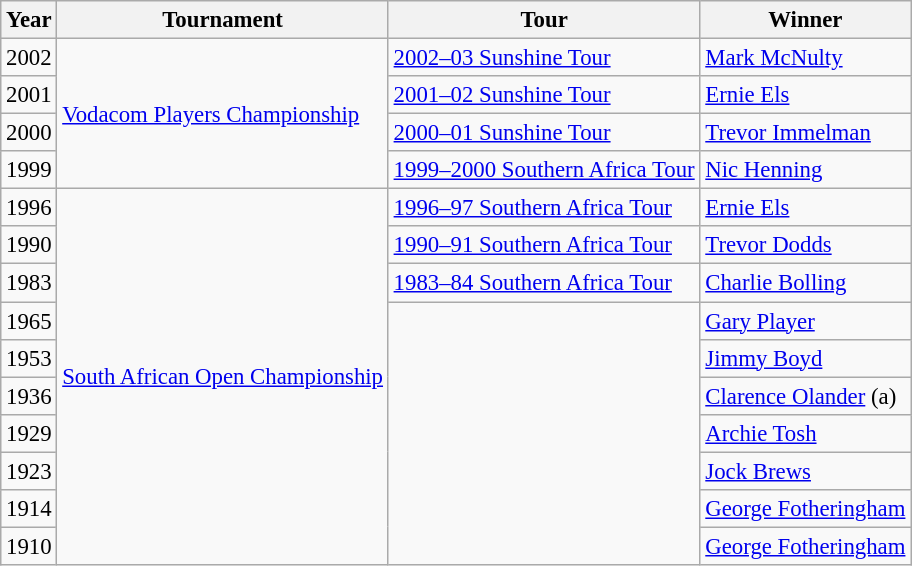<table class="sortable wikitable" style="font-size:95%">
<tr>
<th>Year</th>
<th>Tournament</th>
<th>Tour</th>
<th>Winner</th>
</tr>
<tr>
<td align=center>2002</td>
<td rowspan=4><a href='#'>Vodacom Players Championship</a></td>
<td><a href='#'>2002–03 Sunshine Tour</a></td>
<td> <a href='#'>Mark McNulty</a></td>
</tr>
<tr>
<td align=center>2001</td>
<td><a href='#'>2001–02 Sunshine Tour</a></td>
<td> <a href='#'>Ernie Els</a></td>
</tr>
<tr>
<td align=center>2000</td>
<td><a href='#'>2000–01 Sunshine Tour</a></td>
<td> <a href='#'>Trevor Immelman</a></td>
</tr>
<tr>
<td align=center>1999</td>
<td><a href='#'>1999–2000 Southern Africa Tour</a></td>
<td> <a href='#'>Nic Henning</a></td>
</tr>
<tr>
<td align=center>1996</td>
<td rowspan=10><a href='#'>South African Open Championship</a></td>
<td><a href='#'>1996–97 Southern Africa Tour</a></td>
<td> <a href='#'>Ernie Els</a></td>
</tr>
<tr>
<td align=center>1990</td>
<td><a href='#'>1990–91 Southern Africa Tour</a></td>
<td> <a href='#'>Trevor Dodds</a></td>
</tr>
<tr>
<td align=center>1983</td>
<td><a href='#'>1983–84 Southern Africa Tour</a></td>
<td> <a href='#'>Charlie Bolling</a></td>
</tr>
<tr>
<td align=center>1965</td>
<td rowspan=7></td>
<td> <a href='#'>Gary Player</a></td>
</tr>
<tr>
<td align=center>1953</td>
<td> <a href='#'>Jimmy Boyd</a></td>
</tr>
<tr>
<td align=center>1936</td>
<td> <a href='#'>Clarence Olander</a> (a)</td>
</tr>
<tr>
<td align=center>1929</td>
<td> <a href='#'>Archie Tosh</a></td>
</tr>
<tr>
<td align=center>1923</td>
<td> <a href='#'>Jock Brews</a></td>
</tr>
<tr>
<td align=center>1914</td>
<td> <a href='#'>George Fotheringham</a></td>
</tr>
<tr>
<td align=center>1910</td>
<td> <a href='#'>George Fotheringham</a></td>
</tr>
</table>
